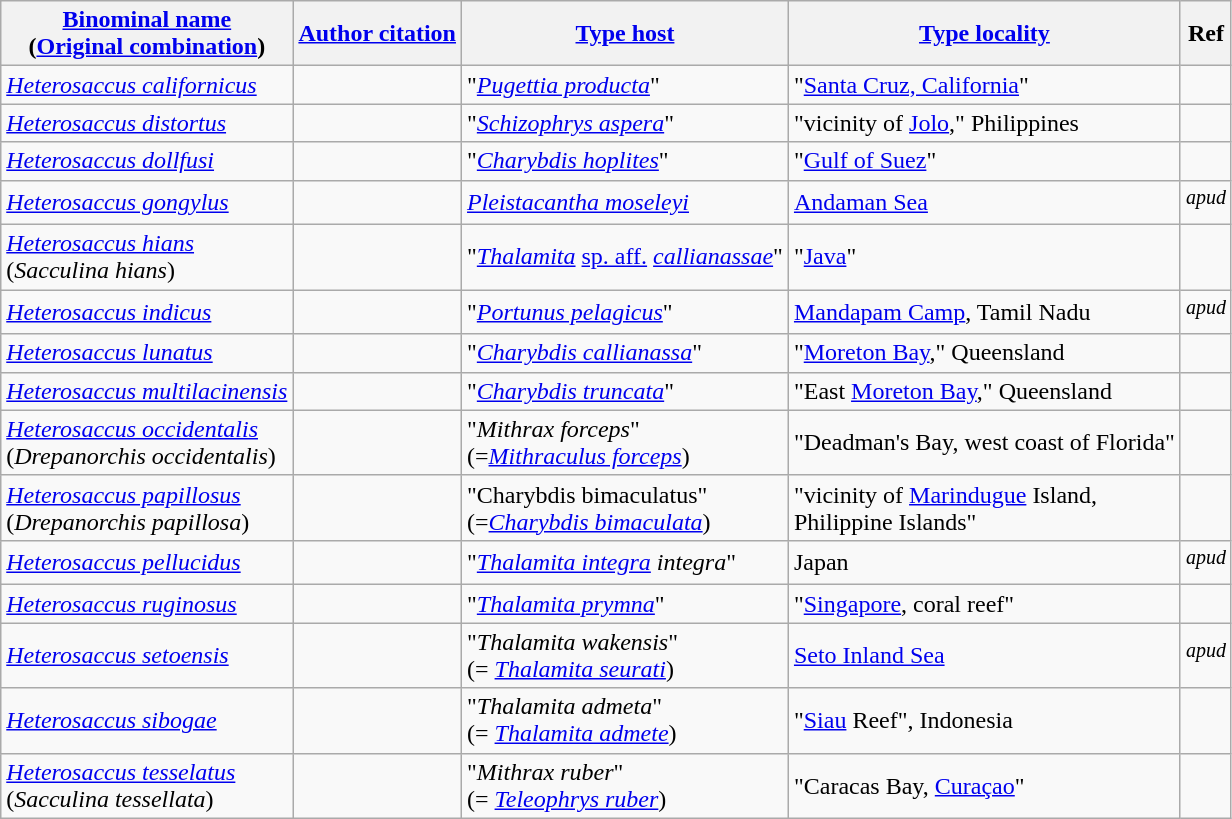<table class="wikitable">
<tr>
<th><a href='#'>Binominal name</a><br> (<a href='#'>Original combination</a>)</th>
<th><a href='#'>Author citation</a></th>
<th><a href='#'>Type host</a></th>
<th><a href='#'>Type locality</a></th>
<th>Ref</th>
</tr>
<tr>
<td><em><a href='#'>Heterosaccus californicus</a></em></td>
<td></td>
<td>"<em><a href='#'>Pugettia producta</a></em>"</td>
<td>"<a href='#'>Santa Cruz, California</a>"</td>
<td></td>
</tr>
<tr>
<td><em><a href='#'>Heterosaccus distortus</a></em></td>
<td></td>
<td>"<em><a href='#'>Schizophrys aspera</a></em>"</td>
<td>"vicinity of <a href='#'>Jolo</a>," Philippines</td>
<td></td>
</tr>
<tr>
<td><em><a href='#'>Heterosaccus dollfusi</a></em></td>
<td></td>
<td>"<em><a href='#'>Charybdis hoplites</a></em>"</td>
<td>"<a href='#'>Gulf of Suez</a>"</td>
<td></td>
</tr>
<tr>
<td><em><a href='#'>Heterosaccus gongylus</a></em></td>
<td></td>
<td><em><a href='#'>Pleistacantha moseleyi</a></em></td>
<td><a href='#'>Andaman Sea</a></td>
<td><sup> <em>apud</em> </sup></td>
</tr>
<tr>
<td><em><a href='#'>Heterosaccus hians</a></em> <br> (<em>Sacculina hians</em>)</td>
<td></td>
<td>"<em><a href='#'>Thalamita</a></em> <a href='#'>sp. aff.</a> <em><a href='#'>callianassae</a></em>"</td>
<td>"<a href='#'>Java</a>"</td>
<td></td>
</tr>
<tr>
<td><em><a href='#'>Heterosaccus indicus</a></em></td>
<td></td>
<td>"<em><a href='#'>Portunus pelagicus</a></em>"</td>
<td><a href='#'>Mandapam Camp</a>, Tamil Nadu</td>
<td><sup> <em>apud</em> </sup></td>
</tr>
<tr>
<td><em><a href='#'>Heterosaccus lunatus</a></em></td>
<td></td>
<td>"<em><a href='#'>Charybdis callianassa</a></em>"</td>
<td>"<a href='#'>Moreton Bay</a>," Queensland</td>
<td></td>
</tr>
<tr>
<td><em><a href='#'>Heterosaccus multilacinensis</a></em></td>
<td></td>
<td>"<em><a href='#'>Charybdis truncata</a></em>"</td>
<td>"East <a href='#'>Moreton Bay</a>," Queensland</td>
<td></td>
</tr>
<tr>
<td><em><a href='#'>Heterosaccus occidentalis</a></em> <br> (<em>Drepanorchis occidentalis</em>)</td>
<td></td>
<td>"<em>Mithrax forceps</em>"<br> (=<em><a href='#'>Mithraculus forceps</a></em>)</td>
<td>"Deadman's Bay, west coast of Florida"</td>
<td></td>
</tr>
<tr>
<td><em><a href='#'>Heterosaccus papillosus</a></em> <br> (<em>Drepanorchis papillosa</em>)</td>
<td></td>
<td>"Charybdis bimaculatus" <br> (=<em><a href='#'>Charybdis bimaculata</a></em>)</td>
<td>"vicinity of <a href='#'>Marindugue</a> Island,<br> Philippine Islands"</td>
<td></td>
</tr>
<tr>
<td><em><a href='#'>Heterosaccus pellucidus</a></em></td>
<td></td>
<td>"<em><a href='#'>Thalamita integra</a> integra</em>"</td>
<td>Japan</td>
<td><sup> <em>apud</em> </sup></td>
</tr>
<tr>
<td><em><a href='#'>Heterosaccus ruginosus</a></em></td>
<td></td>
<td>"<em><a href='#'>Thalamita prymna</a></em>"</td>
<td>"<a href='#'>Singapore</a>, coral reef"</td>
<td></td>
</tr>
<tr>
<td><em><a href='#'>Heterosaccus setoensis</a></em></td>
<td></td>
<td>"<em>Thalamita wakensis</em>" <br>(= <em><a href='#'>Thalamita seurati</a></em>)</td>
<td><a href='#'>Seto Inland Sea</a></td>
<td><sup> <em>apud</em> </sup></td>
</tr>
<tr>
<td><em><a href='#'>Heterosaccus sibogae</a></em></td>
<td></td>
<td>"<em>Thalamita admeta</em>" <br> (= <em><a href='#'>Thalamita admete</a></em>)</td>
<td>"<a href='#'>Siau</a> Reef", Indonesia</td>
<td></td>
</tr>
<tr>
<td><em><a href='#'>Heterosaccus tesselatus</a></em> <br> (<em>Sacculina tessellata</em>)</td>
<td></td>
<td>"<em>Mithrax ruber</em>" <br>(= <em><a href='#'>Teleophrys ruber</a></em>)</td>
<td>"Caracas Bay, <a href='#'>Curaçao</a>"</td>
<td></td>
</tr>
</table>
